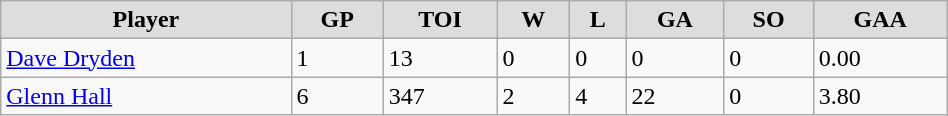<table class="wikitable" width="50%">
<tr align="center"  bgcolor="#dddddd">
<td><strong>Player</strong></td>
<td><strong>GP</strong></td>
<td><strong>TOI</strong></td>
<td><strong>W</strong></td>
<td><strong>L</strong></td>
<td><strong>GA</strong></td>
<td><strong>SO</strong></td>
<td><strong>GAA</strong></td>
</tr>
<tr>
<td><a href='#'>Dave Dryden</a></td>
<td>1</td>
<td>13</td>
<td>0</td>
<td>0</td>
<td>0</td>
<td>0</td>
<td>0.00</td>
</tr>
<tr>
<td><a href='#'>Glenn Hall</a></td>
<td>6</td>
<td>347</td>
<td>2</td>
<td>4</td>
<td>22</td>
<td>0</td>
<td>3.80</td>
</tr>
</table>
